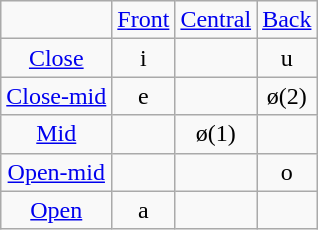<table class="wikitable" |border="1" cellpadding="3" cellspacing="0" style="border-collapse: collapse;text-align:center;">
<tr ---->
<td> </td>
<td><a href='#'>Front</a></td>
<td><a href='#'>Central</a></td>
<td><a href='#'>Back</a></td>
</tr>
<tr ---->
<td><a href='#'>Close</a></td>
<td>i</td>
<td> </td>
<td>u</td>
</tr>
<tr ---->
<td><a href='#'>Close-mid</a></td>
<td>e</td>
<td> </td>
<td>ø(2)</td>
</tr>
<tr ---->
<td><a href='#'>Mid</a></td>
<td> </td>
<td>ø(1)</td>
<td> </td>
</tr>
<tr ---->
<td><a href='#'>Open-mid</a></td>
<td> </td>
<td> </td>
<td>o</td>
</tr>
<tr ---->
<td><a href='#'>Open</a></td>
<td>a</td>
<td> </td>
<td> </td>
</tr>
</table>
